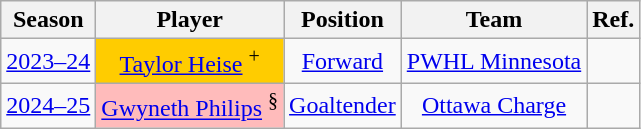<table class="wikitable sortable" style="text-align:center;">
<tr>
<th scope="col">Season</th>
<th scope="col">Player</th>
<th scope="col">Position</th>
<th scope="col">Team</th>
<th scope="col" class="unsortable">Ref.</th>
</tr>
<tr>
<td><a href='#'>2023–24</a></td>
<td bgcolor=#FFCC00><a href='#'>Taylor Heise</a> <sup>+</sup></td>
<td><a href='#'>Forward</a></td>
<td><a href='#'>PWHL Minnesota</a></td>
<td></td>
</tr>
<tr>
<td><a href='#'>2024–25</a></td>
<td bgcolor=#FFBBBB><a href='#'>Gwyneth Philips</a> <sup>§</sup></td>
<td><a href='#'>Goaltender</a></td>
<td><a href='#'>Ottawa Charge</a></td>
<td></td>
</tr>
</table>
